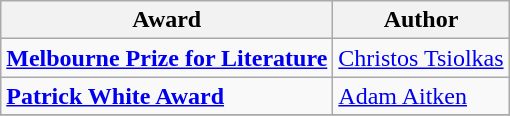<table class="wikitable">
<tr>
<th>Award</th>
<th>Author</th>
</tr>
<tr>
<td><strong><a href='#'>Melbourne Prize for Literature</a></strong></td>
<td><a href='#'>Christos Tsiolkas</a></td>
</tr>
<tr>
<td><strong><a href='#'>Patrick White Award</a></strong></td>
<td><a href='#'>Adam Aitken</a></td>
</tr>
<tr>
</tr>
</table>
